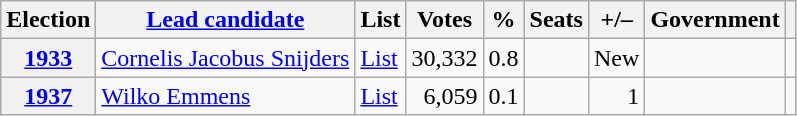<table class="wikitable" style="text-align: right;">
<tr>
<th scope="col">Election</th>
<th scope="col"><a href='#'>Lead candidate</a></th>
<th scope="col">List</th>
<th scope="col">Votes</th>
<th scope="col">%</th>
<th scope="col">Seats</th>
<th scope="col">+/–</th>
<th scope="col">Government</th>
<th scope="col" class="unsortable"></th>
</tr>
<tr>
<th scope="row"><a href='#'>1933</a></th>
<td align="left"><a href='#'>Cornelis Jacobus Snijders</a></td>
<td align="left"><a href='#'>List</a></td>
<td>30,332</td>
<td>0.8</td>
<td></td>
<td>New</td>
<td></td>
<td align="left"></td>
</tr>
<tr>
<th scope="row"><a href='#'>1937</a></th>
<td align="left"><a href='#'>Wilko Emmens</a></td>
<td align="left"><a href='#'>List</a></td>
<td>6,059</td>
<td>0.1</td>
<td></td>
<td> 1</td>
<td></td>
<td align="left"></td>
</tr>
</table>
